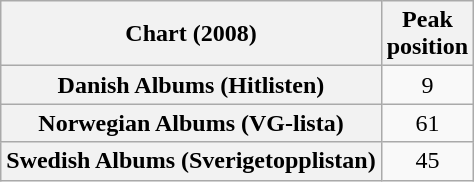<table class="wikitable sortable plainrowheaders" style="text-align:center">
<tr>
<th scope="col">Chart (2008)</th>
<th scope="col">Peak<br>position</th>
</tr>
<tr>
<th scope="row">Danish Albums (Hitlisten)</th>
<td>9</td>
</tr>
<tr>
<th scope="row">Norwegian Albums (VG-lista)</th>
<td>61</td>
</tr>
<tr>
<th scope="row">Swedish Albums (Sverigetopplistan)</th>
<td>45</td>
</tr>
</table>
